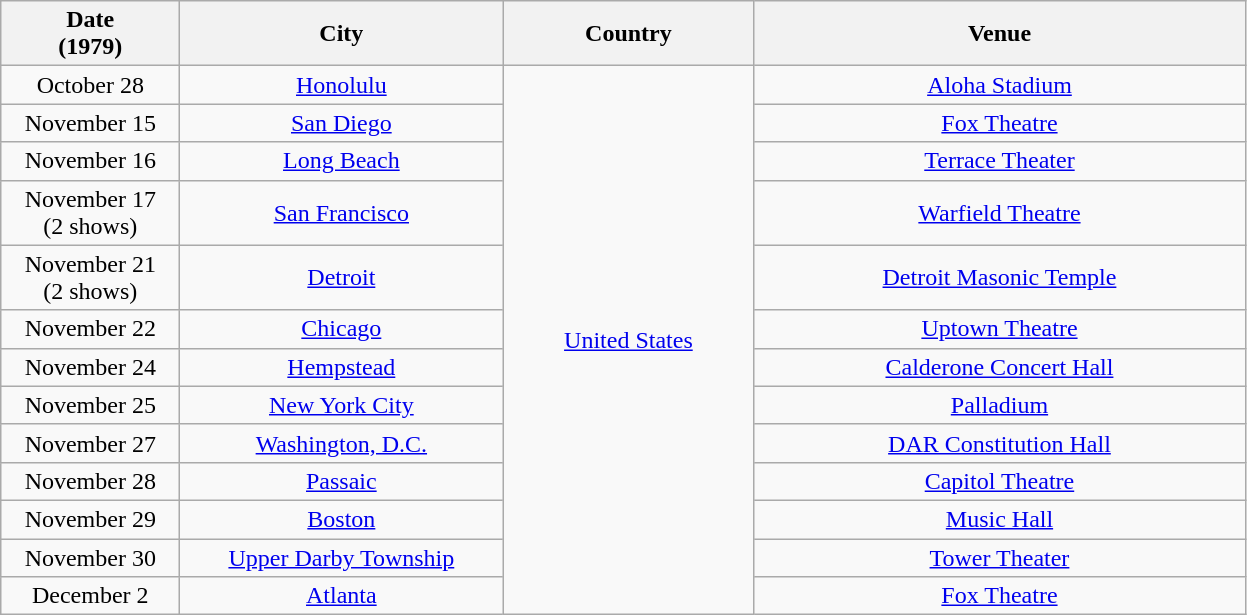<table class="wikitable sortable plainrowheaders" style="text-align:center;">
<tr>
<th scope="col" style="width:7em;">Date<br>(1979)</th>
<th scope="col" style="width:13em;">City</th>
<th scope="col" style="width:10em;">Country</th>
<th scope="col" style="width:20em;">Venue</th>
</tr>
<tr>
<td>October 28</td>
<td><a href='#'>Honolulu</a></td>
<td rowspan="13"><a href='#'>United States</a></td>
<td><a href='#'>Aloha Stadium</a></td>
</tr>
<tr>
<td>November 15</td>
<td><a href='#'>San Diego</a></td>
<td><a href='#'>Fox Theatre</a></td>
</tr>
<tr>
<td>November 16</td>
<td><a href='#'>Long Beach</a></td>
<td><a href='#'>Terrace Theater</a></td>
</tr>
<tr>
<td>November 17<br>(2 shows)</td>
<td><a href='#'>San Francisco</a></td>
<td><a href='#'>Warfield Theatre</a></td>
</tr>
<tr>
<td>November 21<br>(2 shows)</td>
<td><a href='#'>Detroit</a></td>
<td><a href='#'>Detroit Masonic Temple</a></td>
</tr>
<tr>
<td>November 22</td>
<td><a href='#'>Chicago</a></td>
<td><a href='#'>Uptown Theatre</a></td>
</tr>
<tr>
<td>November 24</td>
<td><a href='#'>Hempstead</a></td>
<td><a href='#'>Calderone Concert Hall</a></td>
</tr>
<tr>
<td>November 25</td>
<td><a href='#'>New York City</a></td>
<td><a href='#'>Palladium</a></td>
</tr>
<tr>
<td>November 27</td>
<td><a href='#'>Washington, D.C.</a></td>
<td><a href='#'>DAR Constitution Hall</a></td>
</tr>
<tr>
<td>November 28</td>
<td><a href='#'>Passaic</a></td>
<td><a href='#'>Capitol Theatre</a></td>
</tr>
<tr>
<td>November 29</td>
<td><a href='#'>Boston</a></td>
<td><a href='#'>Music Hall</a></td>
</tr>
<tr>
<td>November 30</td>
<td><a href='#'>Upper Darby Township</a></td>
<td><a href='#'>Tower Theater</a></td>
</tr>
<tr>
<td>December 2</td>
<td><a href='#'>Atlanta</a></td>
<td><a href='#'>Fox Theatre</a></td>
</tr>
</table>
